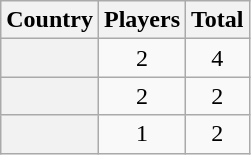<table class="sortable wikitable plainrowheaders" style="text-align:center;">
<tr>
<th scope="col">Country</th>
<th scope="col">Players</th>
<th scope="col">Total</th>
</tr>
<tr>
<th scope="row"></th>
<td>2</td>
<td>4</td>
</tr>
<tr>
<th scope="row"></th>
<td>2</td>
<td>2</td>
</tr>
<tr>
<th scope="row"></th>
<td>1</td>
<td>2</td>
</tr>
</table>
